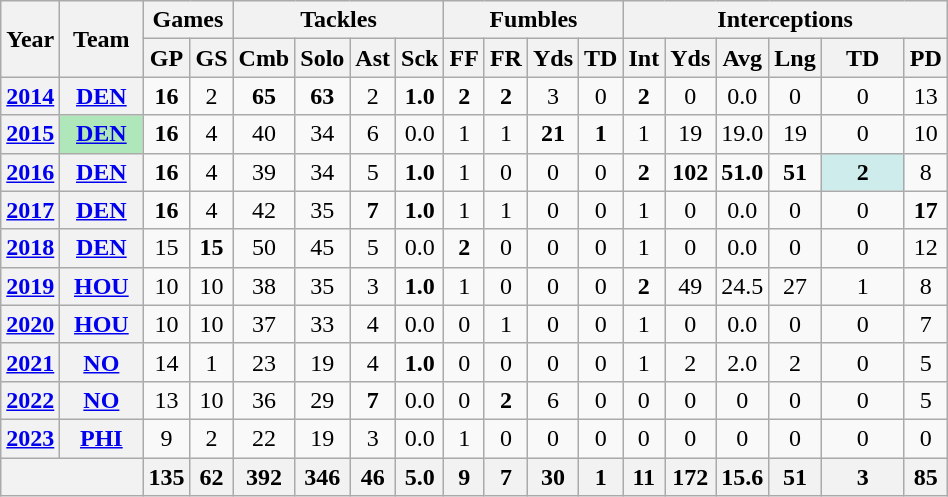<table class="wikitable" style="text-align:center;">
<tr>
<th rowspan="2">Year</th>
<th rowspan="2">Team</th>
<th colspan="2">Games</th>
<th colspan="4">Tackles</th>
<th colspan="4">Fumbles</th>
<th colspan="6">Interceptions</th>
</tr>
<tr>
<th>GP</th>
<th>GS</th>
<th>Cmb</th>
<th>Solo</th>
<th>Ast</th>
<th>Sck</th>
<th>FF</th>
<th>FR</th>
<th>Yds</th>
<th>TD</th>
<th>Int</th>
<th>Yds</th>
<th>Avg</th>
<th>Lng</th>
<th>TD</th>
<th>PD</th>
</tr>
<tr>
<th><a href='#'>2014</a></th>
<th><a href='#'>DEN</a></th>
<td><strong>16</strong></td>
<td>2</td>
<td><strong>65</strong></td>
<td><strong>63</strong></td>
<td>2</td>
<td><strong>1.0</strong></td>
<td><strong>2</strong></td>
<td><strong>2</strong></td>
<td>3</td>
<td>0</td>
<td><strong>2</strong></td>
<td>0</td>
<td>0.0</td>
<td>0</td>
<td>0</td>
<td>13</td>
</tr>
<tr>
<th><a href='#'>2015</a></th>
<th style="background:#afe6ba; width:3em;"><a href='#'>DEN</a></th>
<td><strong>16</strong></td>
<td>4</td>
<td>40</td>
<td>34</td>
<td>6</td>
<td>0.0</td>
<td>1</td>
<td>1</td>
<td><strong>21</strong></td>
<td><strong>1</strong></td>
<td>1</td>
<td>19</td>
<td>19.0</td>
<td>19</td>
<td>0</td>
<td>10</td>
</tr>
<tr>
<th><a href='#'>2016</a></th>
<th><a href='#'>DEN</a></th>
<td><strong>16</strong></td>
<td>4</td>
<td>39</td>
<td>34</td>
<td>5</td>
<td><strong>1.0</strong></td>
<td>1</td>
<td>0</td>
<td>0</td>
<td>0</td>
<td><strong>2</strong></td>
<td><strong>102</strong></td>
<td><strong>51.0</strong></td>
<td><strong>51</strong></td>
<td style="background:#cfecec; width:3em;"><strong>2</strong></td>
<td>8</td>
</tr>
<tr>
<th><a href='#'>2017</a></th>
<th><a href='#'>DEN</a></th>
<td><strong>16</strong></td>
<td>4</td>
<td>42</td>
<td>35</td>
<td><strong>7</strong></td>
<td><strong>1.0</strong></td>
<td>1</td>
<td>1</td>
<td>0</td>
<td>0</td>
<td>1</td>
<td>0</td>
<td>0.0</td>
<td>0</td>
<td>0</td>
<td><strong>17</strong></td>
</tr>
<tr>
<th><a href='#'>2018</a></th>
<th><a href='#'>DEN</a></th>
<td>15</td>
<td><strong>15</strong></td>
<td>50</td>
<td>45</td>
<td>5</td>
<td>0.0</td>
<td><strong>2</strong></td>
<td>0</td>
<td>0</td>
<td>0</td>
<td>1</td>
<td>0</td>
<td>0.0</td>
<td>0</td>
<td>0</td>
<td>12</td>
</tr>
<tr>
<th><a href='#'>2019</a></th>
<th><a href='#'>HOU</a></th>
<td>10</td>
<td>10</td>
<td>38</td>
<td>35</td>
<td>3</td>
<td><strong>1.0</strong></td>
<td>1</td>
<td>0</td>
<td>0</td>
<td>0</td>
<td><strong>2</strong></td>
<td>49</td>
<td>24.5</td>
<td>27</td>
<td>1</td>
<td>8</td>
</tr>
<tr>
<th><a href='#'>2020</a></th>
<th><a href='#'>HOU</a></th>
<td>10</td>
<td>10</td>
<td>37</td>
<td>33</td>
<td>4</td>
<td>0.0</td>
<td>0</td>
<td>1</td>
<td>0</td>
<td>0</td>
<td>1</td>
<td>0</td>
<td>0.0</td>
<td>0</td>
<td>0</td>
<td>7</td>
</tr>
<tr>
<th><a href='#'>2021</a></th>
<th><a href='#'>NO</a></th>
<td>14</td>
<td>1</td>
<td>23</td>
<td>19</td>
<td>4</td>
<td><strong>1.0</strong></td>
<td>0</td>
<td>0</td>
<td>0</td>
<td>0</td>
<td>1</td>
<td>2</td>
<td>2.0</td>
<td>2</td>
<td>0</td>
<td>5</td>
</tr>
<tr>
<th><a href='#'>2022</a></th>
<th><a href='#'>NO</a></th>
<td>13</td>
<td>10</td>
<td>36</td>
<td>29</td>
<td><strong>7</strong></td>
<td>0.0</td>
<td>0</td>
<td><strong>2</strong></td>
<td>6</td>
<td>0</td>
<td>0</td>
<td>0</td>
<td>0</td>
<td>0</td>
<td>0</td>
<td>5</td>
</tr>
<tr>
<th><a href='#'>2023</a></th>
<th><a href='#'>PHI</a></th>
<td>9</td>
<td>2</td>
<td>22</td>
<td>19</td>
<td>3</td>
<td>0.0</td>
<td>1</td>
<td>0</td>
<td>0</td>
<td>0</td>
<td>0</td>
<td>0</td>
<td>0</td>
<td>0</td>
<td>0</td>
<td>0</td>
</tr>
<tr>
<th colspan="2"></th>
<th>135</th>
<th>62</th>
<th>392</th>
<th>346</th>
<th>46</th>
<th>5.0</th>
<th>9</th>
<th>7</th>
<th>30</th>
<th>1</th>
<th>11</th>
<th>172</th>
<th>15.6</th>
<th>51</th>
<th>3</th>
<th>85</th>
</tr>
</table>
